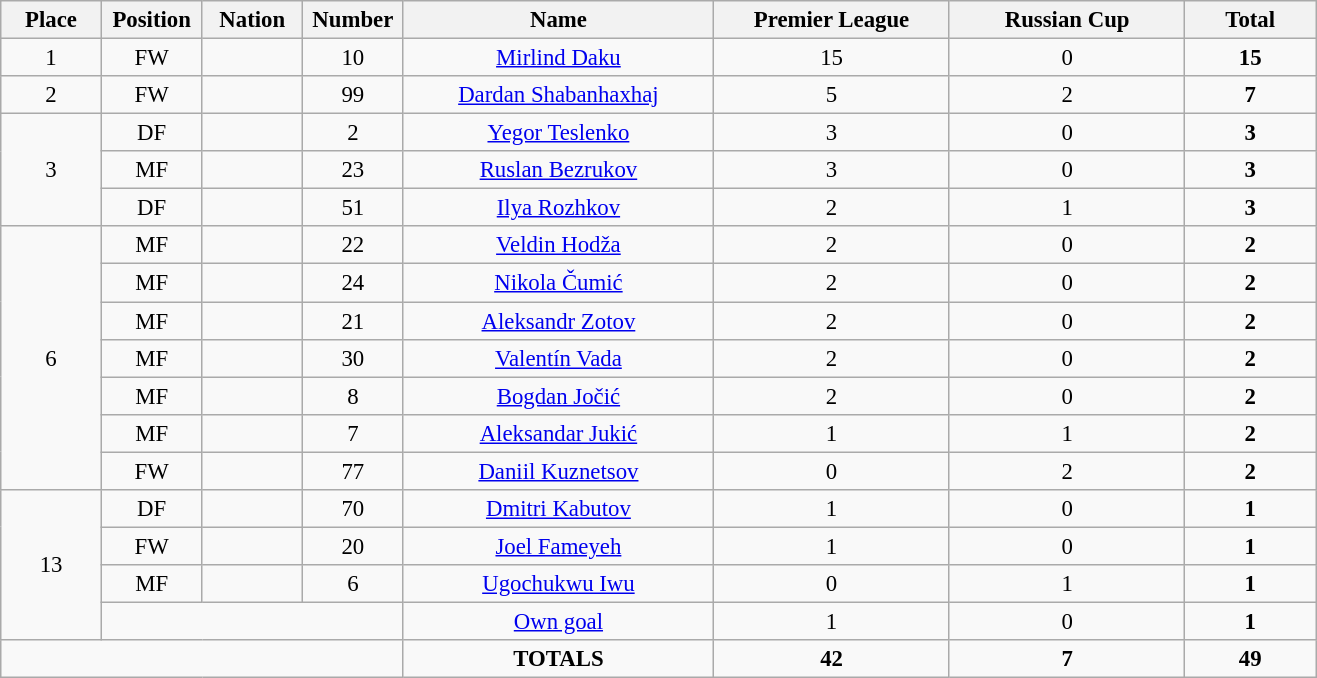<table class="wikitable" style="font-size: 95%; text-align: center;">
<tr>
<th width=60>Place</th>
<th width=60>Position</th>
<th width=60>Nation</th>
<th width=60>Number</th>
<th width=200>Name</th>
<th width=150>Premier League</th>
<th width=150>Russian Cup</th>
<th width=80><strong>Total</strong></th>
</tr>
<tr>
<td>1</td>
<td>FW</td>
<td></td>
<td>10</td>
<td><a href='#'>Mirlind Daku</a></td>
<td>15</td>
<td>0</td>
<td><strong>15</strong></td>
</tr>
<tr>
<td>2</td>
<td>FW</td>
<td></td>
<td>99</td>
<td><a href='#'>Dardan Shabanhaxhaj</a></td>
<td>5</td>
<td>2</td>
<td><strong>7</strong></td>
</tr>
<tr>
<td rowspan="3">3</td>
<td>DF</td>
<td></td>
<td>2</td>
<td><a href='#'>Yegor Teslenko</a></td>
<td>3</td>
<td>0</td>
<td><strong>3</strong></td>
</tr>
<tr>
<td>MF</td>
<td></td>
<td>23</td>
<td><a href='#'>Ruslan Bezrukov</a></td>
<td>3</td>
<td>0</td>
<td><strong>3</strong></td>
</tr>
<tr>
<td>DF</td>
<td></td>
<td>51</td>
<td><a href='#'>Ilya Rozhkov</a></td>
<td>2</td>
<td>1</td>
<td><strong>3</strong></td>
</tr>
<tr>
<td rowspan="7">6</td>
<td>MF</td>
<td></td>
<td>22</td>
<td><a href='#'>Veldin Hodža</a></td>
<td>2</td>
<td>0</td>
<td><strong>2</strong></td>
</tr>
<tr>
<td>MF</td>
<td></td>
<td>24</td>
<td><a href='#'>Nikola Čumić</a></td>
<td>2</td>
<td>0</td>
<td><strong>2</strong></td>
</tr>
<tr>
<td>MF</td>
<td></td>
<td>21</td>
<td><a href='#'>Aleksandr Zotov</a></td>
<td>2</td>
<td>0</td>
<td><strong>2</strong></td>
</tr>
<tr>
<td>MF</td>
<td></td>
<td>30</td>
<td><a href='#'>Valentín Vada</a></td>
<td>2</td>
<td>0</td>
<td><strong>2</strong></td>
</tr>
<tr>
<td>MF</td>
<td></td>
<td>8</td>
<td><a href='#'>Bogdan Jočić</a></td>
<td>2</td>
<td>0</td>
<td><strong>2</strong></td>
</tr>
<tr>
<td>MF</td>
<td></td>
<td>7</td>
<td><a href='#'>Aleksandar Jukić</a></td>
<td>1</td>
<td>1</td>
<td><strong>2</strong></td>
</tr>
<tr>
<td>FW</td>
<td></td>
<td>77</td>
<td><a href='#'>Daniil Kuznetsov</a></td>
<td>0</td>
<td>2</td>
<td><strong>2</strong></td>
</tr>
<tr>
<td rowspan="4">13</td>
<td>DF</td>
<td></td>
<td>70</td>
<td><a href='#'>Dmitri Kabutov</a></td>
<td>1</td>
<td>0</td>
<td><strong>1</strong></td>
</tr>
<tr>
<td>FW</td>
<td></td>
<td>20</td>
<td><a href='#'>Joel Fameyeh</a></td>
<td>1</td>
<td>0</td>
<td><strong>1</strong></td>
</tr>
<tr>
<td>MF</td>
<td></td>
<td>6</td>
<td><a href='#'>Ugochukwu Iwu</a></td>
<td>0</td>
<td>1</td>
<td><strong>1</strong></td>
</tr>
<tr>
<td colspan="3"></td>
<td><a href='#'>Own goal</a></td>
<td>1</td>
<td>0</td>
<td><strong>1</strong></td>
</tr>
<tr>
<td colspan="4"></td>
<td><strong>TOTALS</strong></td>
<td><strong>42</strong></td>
<td><strong>7</strong></td>
<td><strong>49</strong></td>
</tr>
</table>
